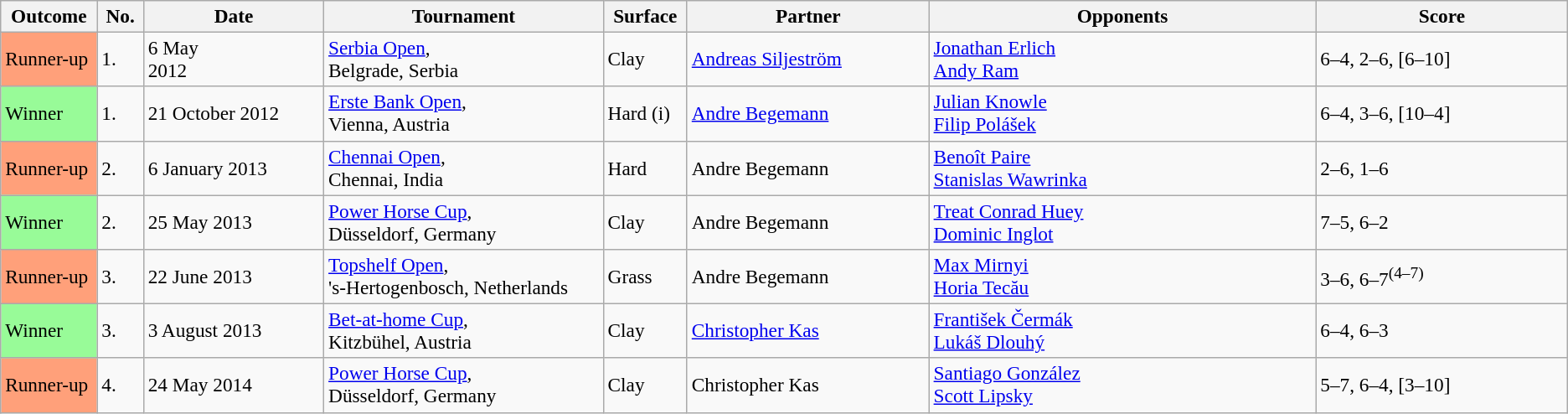<table class="sortable wikitable" style=font-size:97%>
<tr>
<th width=70>Outcome</th>
<th width=30>No.</th>
<th width=140>Date</th>
<th width=220>Tournament</th>
<th width=60>Surface</th>
<th width=190>Partner</th>
<th width=310>Opponents</th>
<th width=200>Score</th>
</tr>
<tr>
<td bgcolor=FFA07A>Runner-up</td>
<td>1.</td>
<td>6 May<br>2012</td>
<td><a href='#'>Serbia Open</a>,<br> Belgrade, Serbia</td>
<td>Clay</td>
<td> <a href='#'>Andreas Siljeström</a></td>
<td> <a href='#'>Jonathan Erlich</a> <br>  <a href='#'>Andy Ram</a></td>
<td>6–4, 2–6, [6–10]</td>
</tr>
<tr>
<td bgcolor="98FB98">Winner</td>
<td>1.</td>
<td>21 October 2012</td>
<td><a href='#'>Erste Bank Open</a>,<br> Vienna, Austria</td>
<td>Hard (i)</td>
<td> <a href='#'>Andre Begemann</a></td>
<td> <a href='#'>Julian Knowle</a> <br>  <a href='#'>Filip Polášek</a></td>
<td>6–4, 3–6, [10–4]</td>
</tr>
<tr>
<td bgcolor=FFA07A>Runner-up</td>
<td>2.</td>
<td>6 January 2013</td>
<td><a href='#'>Chennai Open</a>,<br> Chennai, India</td>
<td>Hard</td>
<td> Andre Begemann</td>
<td> <a href='#'>Benoît Paire</a> <br>  <a href='#'>Stanislas Wawrinka</a></td>
<td>2–6, 1–6</td>
</tr>
<tr>
<td bgcolor="98FB98">Winner</td>
<td>2.</td>
<td>25 May 2013</td>
<td><a href='#'>Power Horse Cup</a>,<br> Düsseldorf, Germany</td>
<td>Clay</td>
<td> Andre Begemann</td>
<td> <a href='#'>Treat Conrad Huey</a> <br>  <a href='#'>Dominic Inglot</a></td>
<td>7–5, 6–2</td>
</tr>
<tr>
<td bgcolor=FFA07A>Runner-up</td>
<td>3.</td>
<td>22 June 2013</td>
<td><a href='#'>Topshelf Open</a>,<br> 's-Hertogenbosch, Netherlands</td>
<td>Grass</td>
<td> Andre Begemann</td>
<td> <a href='#'>Max Mirnyi</a> <br>  <a href='#'>Horia Tecău</a></td>
<td>3–6, 6–7<sup>(4–7)</sup></td>
</tr>
<tr>
<td bgcolor="98FB98">Winner</td>
<td>3.</td>
<td>3 August 2013</td>
<td><a href='#'>Bet-at-home Cup</a>,<br> Kitzbühel, Austria</td>
<td>Clay</td>
<td> <a href='#'>Christopher Kas</a></td>
<td> <a href='#'>František Čermák</a> <br>  <a href='#'>Lukáš Dlouhý</a></td>
<td>6–4, 6–3</td>
</tr>
<tr>
<td bgcolor=FFA07A>Runner-up</td>
<td>4.</td>
<td>24 May 2014</td>
<td><a href='#'>Power Horse Cup</a>,<br> Düsseldorf, Germany</td>
<td>Clay</td>
<td> Christopher Kas</td>
<td> <a href='#'>Santiago González</a> <br>  <a href='#'>Scott Lipsky</a></td>
<td>5–7, 6–4, [3–10]</td>
</tr>
</table>
